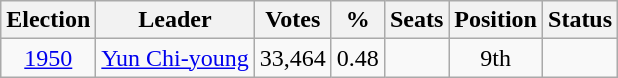<table class="wikitable" style=text-align:center>
<tr>
<th>Election</th>
<th>Leader</th>
<th>Votes</th>
<th>%</th>
<th>Seats</th>
<th>Position</th>
<th>Status</th>
</tr>
<tr>
<td><a href='#'>1950</a></td>
<td><a href='#'>Yun Chi-young</a></td>
<td>33,464</td>
<td>0.48</td>
<td></td>
<td>9th</td>
<td></td>
</tr>
</table>
